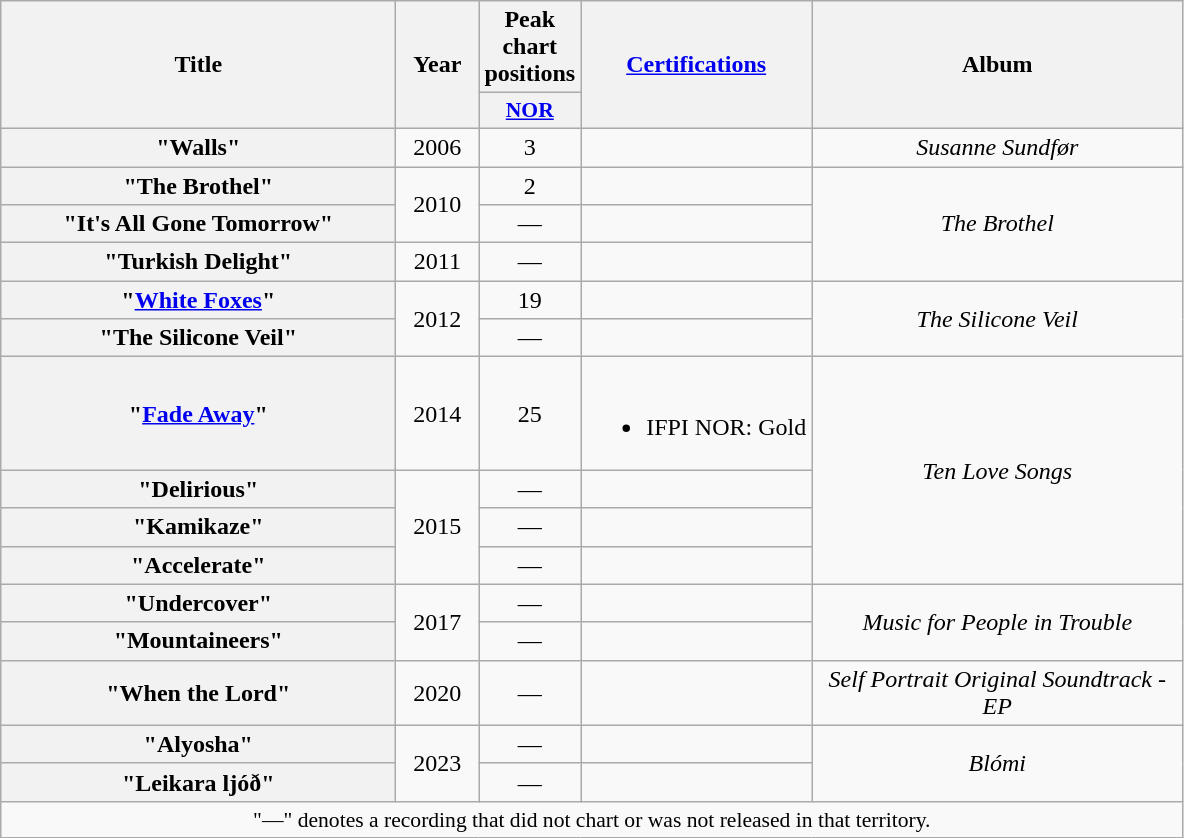<table class="wikitable plainrowheaders" style="text-align:center;">
<tr>
<th scope="col" rowspan="2" style="width:16em;">Title</th>
<th scope="col" rowspan="2" style="width:3em;">Year</th>
<th scope="col" colspan="1">Peak chart positions</th>
<th scope="col" rowspan="2"><a href='#'>Certifications</a></th>
<th scope="col" rowspan="2" style="width:15em;">Album</th>
</tr>
<tr>
<th style="width:3em;font-size:90%;"><a href='#'>NOR</a><br></th>
</tr>
<tr>
<th scope="row">"Walls"</th>
<td>2006</td>
<td>3</td>
<td></td>
<td><em>Susanne Sundfør</em></td>
</tr>
<tr>
<th scope="row">"The Brothel"</th>
<td rowspan="2">2010</td>
<td>2</td>
<td></td>
<td rowspan="3"><em>The Brothel</em></td>
</tr>
<tr>
<th scope="row">"It's All Gone Tomorrow"</th>
<td>—</td>
<td></td>
</tr>
<tr>
<th scope="row">"Turkish Delight"</th>
<td>2011</td>
<td>—</td>
<td></td>
</tr>
<tr>
<th scope="row">"<a href='#'>White Foxes</a>"</th>
<td rowspan="2">2012</td>
<td>19</td>
<td></td>
<td rowspan="2"><em>The Silicone Veil</em></td>
</tr>
<tr>
<th scope="row">"The Silicone Veil"</th>
<td>—</td>
<td></td>
</tr>
<tr>
<th scope="row">"<a href='#'>Fade Away</a>"</th>
<td>2014</td>
<td>25</td>
<td><br><ul><li>IFPI NOR: Gold</li></ul></td>
<td rowspan="4"><em>Ten Love Songs</em></td>
</tr>
<tr>
<th scope="row">"Delirious"</th>
<td rowspan="3">2015</td>
<td>—</td>
<td></td>
</tr>
<tr>
<th scope="row">"Kamikaze"</th>
<td>—</td>
<td></td>
</tr>
<tr>
<th scope="row">"Accelerate"</th>
<td>—</td>
<td></td>
</tr>
<tr>
<th scope="row">"Undercover"</th>
<td rowspan="2">2017</td>
<td>—</td>
<td></td>
<td rowspan="2"><em>Music for People in Trouble</em></td>
</tr>
<tr>
<th scope="row">"Mountaineers"<br></th>
<td>—</td>
<td></td>
</tr>
<tr>
<th scope="row">"When the Lord"</th>
<td rowspan="1">2020</td>
<td>—</td>
<td></td>
<td rowspan="1"><em>Self Portrait Original Soundtrack - EP</em></td>
</tr>
<tr>
<th scope="row">"Alyosha"</th>
<td rowspan="2">2023</td>
<td>—</td>
<td></td>
<td rowspan="2"><em>Blómi</em></td>
</tr>
<tr>
<th scope="row">"Leikara ljóð"</th>
<td>—</td>
</tr>
<tr>
<td colspan="5" style="font-size:90%;">"—" denotes a recording that did not chart or was not released in that territory.</td>
</tr>
</table>
